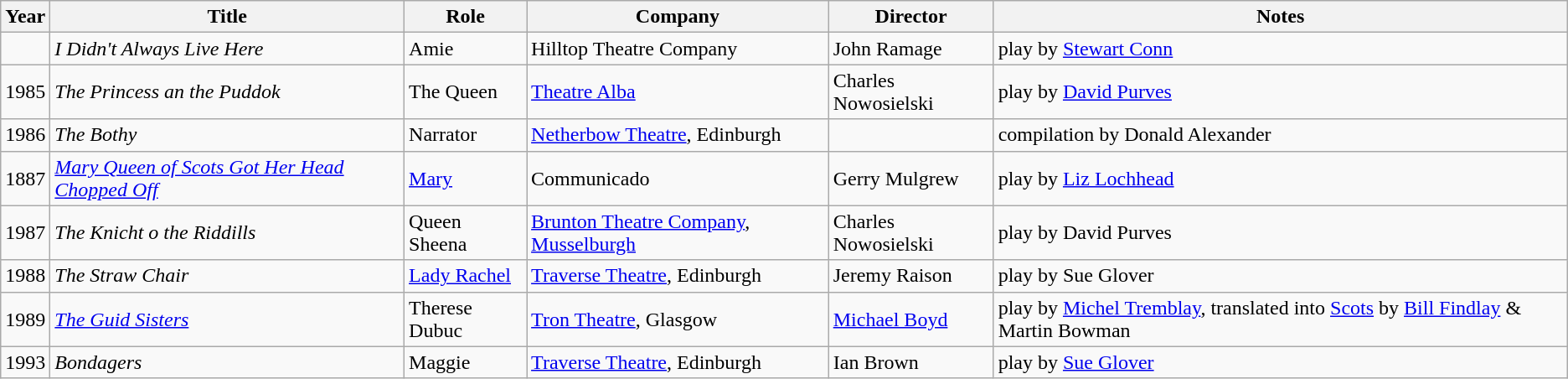<table class="wikitable">
<tr>
<th>Year</th>
<th>Title</th>
<th>Role</th>
<th>Company</th>
<th>Director</th>
<th>Notes</th>
</tr>
<tr>
<td></td>
<td><em>I Didn't Always Live Here</em></td>
<td>Amie</td>
<td>Hilltop Theatre Company</td>
<td>John Ramage</td>
<td>play by <a href='#'>Stewart Conn</a></td>
</tr>
<tr>
<td>1985</td>
<td><em>The Princess an the Puddok</em></td>
<td>The Queen</td>
<td><a href='#'>Theatre Alba</a></td>
<td>Charles Nowosielski</td>
<td>play by <a href='#'>David Purves</a></td>
</tr>
<tr>
<td>1986</td>
<td><em>The Bothy</em></td>
<td>Narrator</td>
<td><a href='#'>Netherbow Theatre</a>, Edinburgh</td>
<td></td>
<td>compilation by Donald Alexander</td>
</tr>
<tr>
<td>1887</td>
<td><em><a href='#'>Mary Queen of Scots Got Her Head Chopped Off</a></em></td>
<td><a href='#'>Mary</a></td>
<td>Communicado</td>
<td>Gerry Mulgrew</td>
<td>play by <a href='#'>Liz Lochhead</a></td>
</tr>
<tr>
<td>1987</td>
<td><em>The Knicht o the Riddills</em></td>
<td>Queen Sheena</td>
<td><a href='#'>Brunton Theatre Company</a>, <a href='#'>Musselburgh</a></td>
<td>Charles Nowosielski</td>
<td>play by David Purves</td>
</tr>
<tr>
<td>1988</td>
<td><em>The Straw Chair</em></td>
<td><a href='#'>Lady Rachel</a></td>
<td><a href='#'>Traverse Theatre</a>, Edinburgh</td>
<td>Jeremy Raison</td>
<td>play by Sue Glover</td>
</tr>
<tr>
<td>1989</td>
<td><em><a href='#'>The Guid Sisters</a></em></td>
<td>Therese Dubuc</td>
<td><a href='#'>Tron Theatre</a>, Glasgow</td>
<td><a href='#'>Michael Boyd</a></td>
<td>play by <a href='#'>Michel Tremblay</a>, translated into <a href='#'>Scots</a> by <a href='#'>Bill Findlay</a> & Martin Bowman</td>
</tr>
<tr>
<td>1993</td>
<td><em>Bondagers</em></td>
<td>Maggie</td>
<td><a href='#'>Traverse Theatre</a>, Edinburgh</td>
<td>Ian Brown</td>
<td>play by <a href='#'>Sue Glover</a></td>
</tr>
</table>
